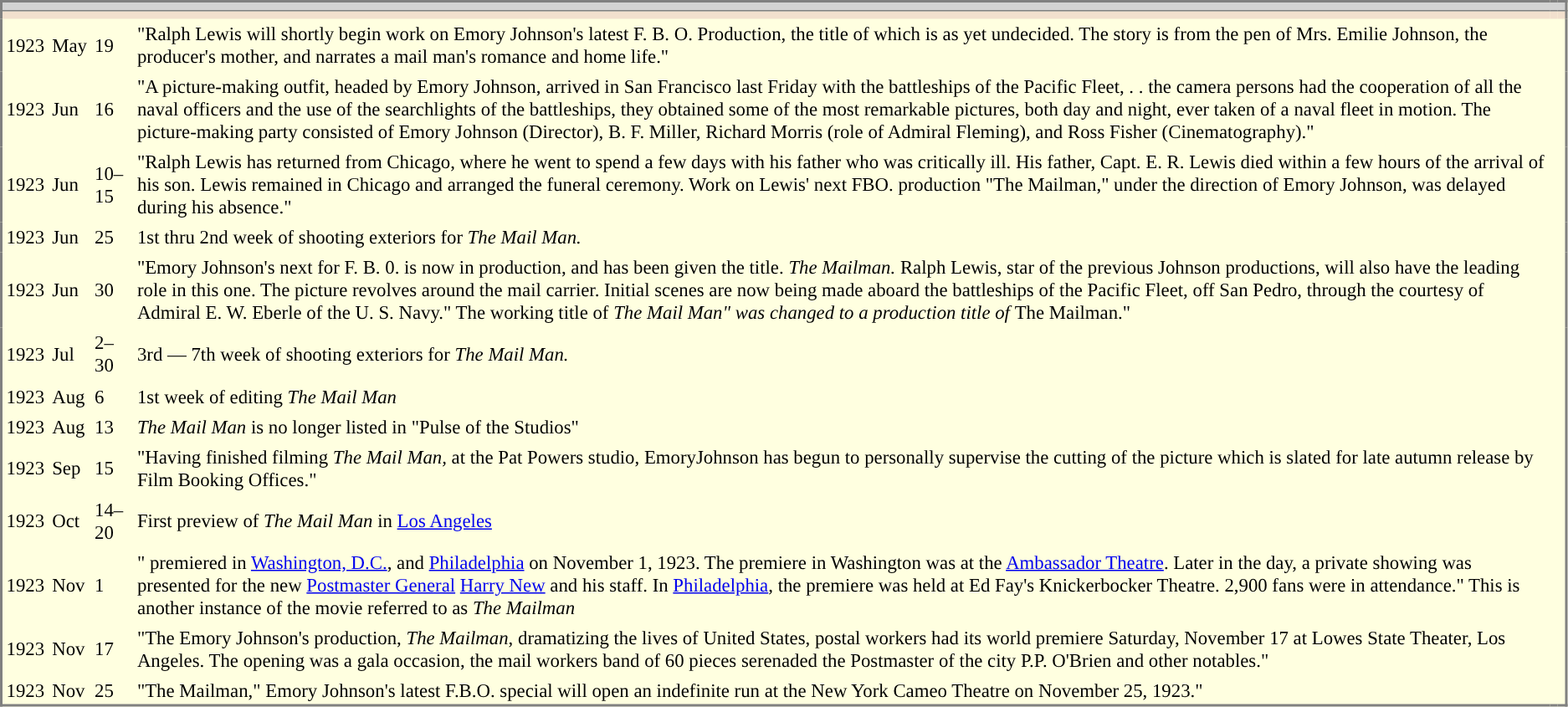<table class="wikitable sortable mw-collapsible " style="background:lightyellow; border:2px solid gray;font-size:95%">
<tr>
<th colspan="6" style="border:1px solid #808080;background:lightgrey;"></th>
</tr>
<tr>
<th style="border:0px solid #FFFAF5; background:#F2E0CE"></th>
<th style="border:0px solid #FFFAF5; background:#F2E0CE"></th>
<th style="border:0px solid #FFFAF5; background:#F2E0CE"></th>
<th style="border:0px solid #FFFAF5; background:#F2E0CE"></th>
<th style="border:0px solid #FFFAF5; background:#F2E0CE"></th>
<th style="border:0px solid #FFFAF5; background:#F2E0CE"></th>
</tr>
<tr>
<td style="border:0px  lightyellow">1923</td>
<td style="border:0px  lightyellow">May</td>
<td style="border:0px  lightyellow">19</td>
<td style="border:0px  lightyellow">"Ralph Lewis will shortly begin work on Emory Johnson's latest F. B. O. Production, the title of which is as yet undecided. The story is from the pen of Mrs. Emilie Johnson, the producer's mother, and narrates a mail man's romance and home life."</td>
<td style="border:0px lightyellow"></td>
</tr>
<tr>
<td style="border:0px  lightyellow">1923</td>
<td style="border:0px  lightyellow">Jun</td>
<td style="border:0px  lightyellow">16</td>
<td style="border:0px  lightyellow">"A picture-making outfit, headed by Emory Johnson, arrived in San Francisco last Friday with the battleships of the Pacific Fleet, . . the camera persons had the cooperation of all the naval officers and the use of the searchlights of the battleships, they obtained some of the most remarkable pictures, both day and night, ever taken of a naval fleet in motion. The picture-making party consisted of Emory Johnson (Director), B. F. Miller, Richard Morris (role of Admiral Fleming), and Ross Fisher (Cinematography)."</td>
<td style="border:0px  lightyellow"></td>
</tr>
<tr>
<td style="border:0px  lightyellow">1923</td>
<td style="border:0px  lightyellow">Jun</td>
<td style="border:0px  lightyellow">10–15</td>
<td style="border:0px  lightyellow">"Ralph Lewis has returned from Chicago, where he went to spend a few days with his father who was critically ill. His father, Capt. E. R. Lewis died within a few hours of the arrival of his son. Lewis remained in Chicago and arranged the funeral ceremony. Work on Lewis' next FBO. production "The Mailman," under the direction of Emory Johnson, was delayed during his absence."</td>
<td style="border:0px  lightyellow"></td>
</tr>
<tr>
<td style="border:0px  lightyellow">1923</td>
<td style="border:0px  lightyellow">Jun</td>
<td style="border:0px  lightyellow">25</td>
<td style="border:0px  lightyellow">1st thru 2nd week of shooting exteriors for <em>The Mail Man.</em></td>
<td style="border:0px  lightyellow"></td>
</tr>
<tr>
<td style="border:0px  lightyellow">1923</td>
<td style="border:0px  lightyellow">Jun</td>
<td style="border:0px  lightyellow">30</td>
<td style="border:0px  lightyellow">"Emory Johnson's next for F. B. 0. is now in production, and has been given the title. <em>The Mailman.</em> Ralph Lewis, star of the previous Johnson productions, will also have the leading role in this one. The picture revolves around the mail carrier. Initial scenes are now being made aboard the battleships of the Pacific Fleet, off San Pedro, through the courtesy of Admiral E. W. Eberle of the U. S. Navy." The working title of <em>The Mail Man" was changed to a production title of </em>The Mailman."</td>
<td style="border:0px  lightyellow"></td>
</tr>
<tr>
<td style="border:0px  lightyellow">1923</td>
<td style="border:0px  lightyellow">Jul</td>
<td style="border:0px  lightyellow">2–30</td>
<td style="border:0px  lightyellow">3rd — 7th week of shooting exteriors for <em>The Mail Man.</em></td>
<td style="border:0px  lightyellow"></td>
</tr>
<tr>
<td style="border:0px  lightyellow">1923</td>
<td style="border:0px  lightyellow">Aug</td>
<td style="border:0px  lightyellow">6</td>
<td style="border:0px  lightyellow">1st week of editing <em>The Mail Man</em></td>
<td style="border:0px  lightyellow"></td>
</tr>
<tr>
<td style="border:0px  lightyellow">1923</td>
<td style="border:0px  lightyellow">Aug</td>
<td style="border:0px  lightyellow">13</td>
<td style="border:0px  lightyellow"><em>The Mail Man</em> is no longer listed in "Pulse of the Studios"</td>
<td style="border:0px  lightyellow"></td>
</tr>
<tr>
<td style="border:0px  lightyellow">1923</td>
<td style="border:0px  lightyellow">Sep</td>
<td style="border:0px  lightyellow">15</td>
<td style="border:0px  lightyellow">"Having finished filming <em>The Mail Man,</em> at the Pat Powers studio, EmoryJohnson has begun to personally supervise the cutting of the picture which is slated for late autumn release by Film Booking Offices."</td>
<td style="border:0px  lightyellow"></td>
</tr>
<tr>
<td style="border:0px  lightyellow">1923</td>
<td style="border:0px  lightyellow">Oct</td>
<td style="border:0px  lightyellow">14–20</td>
<td style="border:0px  lightyellow">First preview of <em>The Mail Man</em> in <a href='#'>Los Angeles</a></td>
<td style="border:0px  lightyellow"></td>
</tr>
<tr>
<td style="border:0px  lightyellow">1923</td>
<td style="border:0px  lightyellow">Nov</td>
<td style="border:0px  lightyellow">1</td>
<td style="border:0px  lightyellow">" premiered in <a href='#'>Washington, D.C.</a>, and <a href='#'>Philadelphia</a> on November 1, 1923. The premiere in Washington was at the <a href='#'>Ambassador Theatre</a>. Later in the day, a private showing was presented for the new <a href='#'>Postmaster General</a> <a href='#'>Harry New</a> and his staff. In <a href='#'>Philadelphia</a>, the premiere was held at Ed Fay's Knickerbocker Theatre. 2,900 fans were in attendance." This is another instance of the movie referred to as <em>The Mailman</em></td>
<td style="border:0px  lightyellow"></td>
</tr>
<tr>
<td style="border:0px  lightyellow">1923</td>
<td style="border:0px  lightyellow">Nov</td>
<td style="border:0px  lightyellow">17</td>
<td style="border:0px  lightyellow">"The Emory Johnson's production, <em>The Mailman</em>, dramatizing the lives of United States, postal workers had its world premiere Saturday, November 17 at Lowes State Theater, Los Angeles. The opening was a gala occasion, the mail workers band of 60 pieces serenaded the Postmaster of the city P.P. O'Brien and other notables."</td>
<td style="border:0px  lightyellow"></td>
</tr>
<tr>
<td style="border:0px  lightyellow">1923</td>
<td style="border:0px  lightyellow">Nov</td>
<td style="border:0px  lightyellow">25</td>
<td style="border:0px  lightyellow">"The Mailman," Emory Johnson's latest F.B.O. special will open an indefinite run at the New York Cameo Theatre on November 25, 1923."</td>
<td style="border:0px  lightyellow"></td>
</tr>
<tr>
</tr>
</table>
